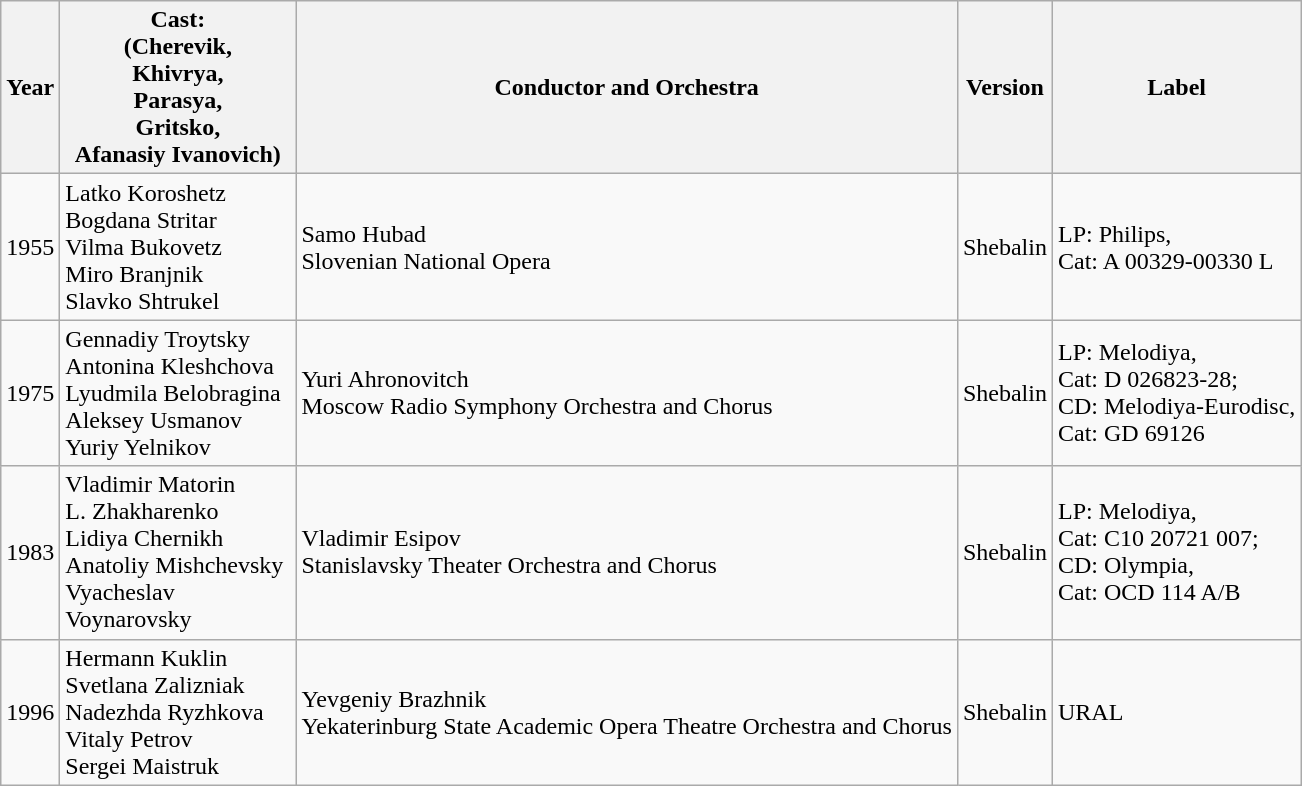<table class="wikitable">
<tr>
<th>Year</th>
<th Width="150">Cast:<br>(Cherevik,<br>Khivrya,<br>Parasya,<br>Gritsko,<br>Afanasiy Ivanovich)</th>
<th>Conductor and Orchestra</th>
<th>Version</th>
<th>Label</th>
</tr>
<tr>
<td>1955</td>
<td>Latko Koroshetz<br>Bogdana Stritar<br>Vilma Bukovetz<br>Miro Branjnik<br>Slavko Shtrukel</td>
<td>Samo Hubad<br>Slovenian National Opera</td>
<td>Shebalin</td>
<td>LP: Philips,<br>Cat: A 00329-00330 L</td>
</tr>
<tr>
<td>1975</td>
<td>Gennadiy Troytsky<br>Antonina Kleshchova<br>Lyudmila Belobragina<br>Aleksey Usmanov<br>Yuriy Yelnikov</td>
<td>Yuri Ahronovitch<br>Moscow Radio Symphony Orchestra and Chorus</td>
<td>Shebalin</td>
<td>LP: Melodiya,<br>Cat: D 026823-28;<br>CD: Melodiya-Eurodisc,<br>Cat: GD 69126</td>
</tr>
<tr>
<td>1983</td>
<td>Vladimir Matorin<br>L. Zhakharenko<br>Lidiya Chernikh<br>Anatoliy Mishchevsky<br>Vyacheslav Voynarovsky</td>
<td>Vladimir Esipov<br>Stanislavsky Theater Orchestra and Chorus</td>
<td>Shebalin</td>
<td>LP: Melodiya,<br>Cat: C10 20721 007;<br>CD: Olympia,<br>Cat: OCD 114 A/B</td>
</tr>
<tr>
<td>1996</td>
<td>Hermann Kuklin<br>Svetlana Zalizniak<br>Nadezhda Ryzhkova<br>Vitaly Petrov<br>Sergei Maistruk</td>
<td>Yevgeniy Brazhnik<br>Yekaterinburg State Academic Opera Theatre Orchestra and Chorus</td>
<td>Shebalin</td>
<td>URAL</td>
</tr>
</table>
